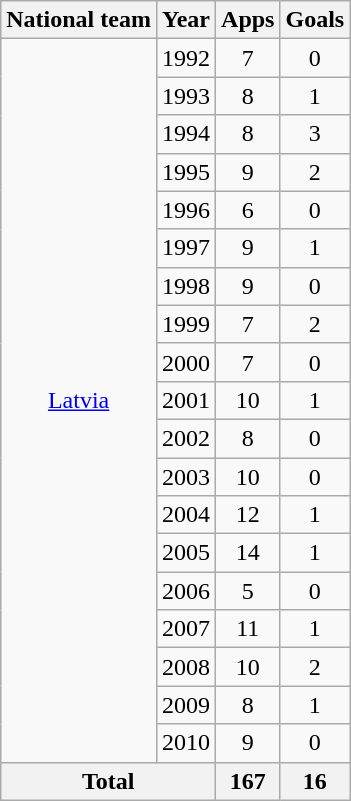<table class="wikitable" style="text-align:center">
<tr>
<th>National team</th>
<th>Year</th>
<th>Apps</th>
<th>Goals</th>
</tr>
<tr>
<td rowspan="19"><a href='#'>Latvia</a></td>
<td>1992</td>
<td>7</td>
<td>0</td>
</tr>
<tr>
<td>1993</td>
<td>8</td>
<td>1</td>
</tr>
<tr>
<td>1994</td>
<td>8</td>
<td>3</td>
</tr>
<tr>
<td>1995</td>
<td>9</td>
<td>2</td>
</tr>
<tr>
<td>1996</td>
<td>6</td>
<td>0</td>
</tr>
<tr>
<td>1997</td>
<td>9</td>
<td>1</td>
</tr>
<tr>
<td>1998</td>
<td>9</td>
<td>0</td>
</tr>
<tr>
<td>1999</td>
<td>7</td>
<td>2</td>
</tr>
<tr>
<td>2000</td>
<td>7</td>
<td>0</td>
</tr>
<tr>
<td>2001</td>
<td>10</td>
<td>1</td>
</tr>
<tr>
<td>2002</td>
<td>8</td>
<td>0</td>
</tr>
<tr>
<td>2003</td>
<td>10</td>
<td>0</td>
</tr>
<tr>
<td>2004</td>
<td>12</td>
<td>1</td>
</tr>
<tr>
<td>2005</td>
<td>14</td>
<td>1</td>
</tr>
<tr>
<td>2006</td>
<td>5</td>
<td>0</td>
</tr>
<tr>
<td>2007</td>
<td>11</td>
<td>1</td>
</tr>
<tr>
<td>2008</td>
<td>10</td>
<td>2</td>
</tr>
<tr>
<td>2009</td>
<td>8</td>
<td>1</td>
</tr>
<tr>
<td>2010</td>
<td>9</td>
<td>0</td>
</tr>
<tr>
<th colspan="2">Total</th>
<th>167</th>
<th>16</th>
</tr>
</table>
